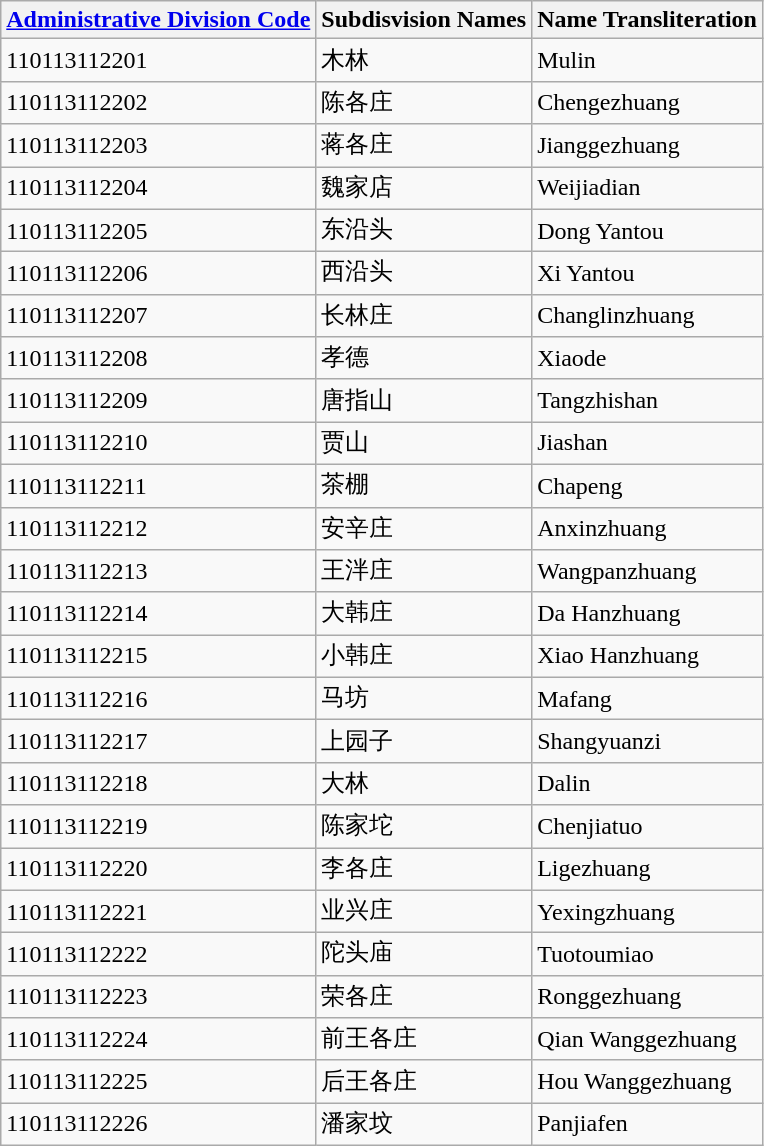<table class="wikitable sortable">
<tr>
<th><a href='#'>Administrative Division Code</a></th>
<th>Subdisvision Names</th>
<th>Name Transliteration</th>
</tr>
<tr>
<td>110113112201</td>
<td>木林</td>
<td>Mulin</td>
</tr>
<tr>
<td>110113112202</td>
<td>陈各庄</td>
<td>Chengezhuang</td>
</tr>
<tr>
<td>110113112203</td>
<td>蒋各庄</td>
<td>Jianggezhuang</td>
</tr>
<tr>
<td>110113112204</td>
<td>魏家店</td>
<td>Weijiadian</td>
</tr>
<tr>
<td>110113112205</td>
<td>东沿头</td>
<td>Dong Yantou</td>
</tr>
<tr>
<td>110113112206</td>
<td>西沿头</td>
<td>Xi Yantou</td>
</tr>
<tr>
<td>110113112207</td>
<td>长林庄</td>
<td>Changlinzhuang</td>
</tr>
<tr>
<td>110113112208</td>
<td>孝德</td>
<td>Xiaode</td>
</tr>
<tr>
<td>110113112209</td>
<td>唐指山</td>
<td>Tangzhishan</td>
</tr>
<tr>
<td>110113112210</td>
<td>贾山</td>
<td>Jiashan</td>
</tr>
<tr>
<td>110113112211</td>
<td>茶棚</td>
<td>Chapeng</td>
</tr>
<tr>
<td>110113112212</td>
<td>安辛庄</td>
<td>Anxinzhuang</td>
</tr>
<tr>
<td>110113112213</td>
<td>王泮庄</td>
<td>Wangpanzhuang</td>
</tr>
<tr>
<td>110113112214</td>
<td>大韩庄</td>
<td>Da Hanzhuang</td>
</tr>
<tr>
<td>110113112215</td>
<td>小韩庄</td>
<td>Xiao Hanzhuang</td>
</tr>
<tr>
<td>110113112216</td>
<td>马坊</td>
<td>Mafang</td>
</tr>
<tr>
<td>110113112217</td>
<td>上园子</td>
<td>Shangyuanzi</td>
</tr>
<tr>
<td>110113112218</td>
<td>大林</td>
<td>Dalin</td>
</tr>
<tr>
<td>110113112219</td>
<td>陈家坨</td>
<td>Chenjiatuo</td>
</tr>
<tr>
<td>110113112220</td>
<td>李各庄</td>
<td>Ligezhuang</td>
</tr>
<tr>
<td>110113112221</td>
<td>业兴庄</td>
<td>Yexingzhuang</td>
</tr>
<tr>
<td>110113112222</td>
<td>陀头庙</td>
<td>Tuotoumiao</td>
</tr>
<tr>
<td>110113112223</td>
<td>荣各庄</td>
<td>Ronggezhuang</td>
</tr>
<tr>
<td>110113112224</td>
<td>前王各庄</td>
<td>Qian Wanggezhuang</td>
</tr>
<tr>
<td>110113112225</td>
<td>后王各庄</td>
<td>Hou Wanggezhuang</td>
</tr>
<tr>
<td>110113112226</td>
<td>潘家坟</td>
<td>Panjiafen</td>
</tr>
</table>
